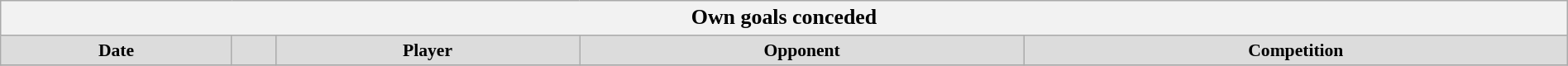<table class="wikitable"  style="font-size:90%; width:100%;">
<tr>
<th colspan="5" style="font-size:120%">Own goals conceded</th>
</tr>
<tr>
<th style="background:#dcdcdc;">Date</th>
<th style="background:#dcdcdc;"></th>
<th style="background:#dcdcdc;">Player</th>
<th style="background:#dcdcdc;">Opponent</th>
<th style="background:#dcdcdc;">Competition</th>
</tr>
<tr>
</tr>
</table>
